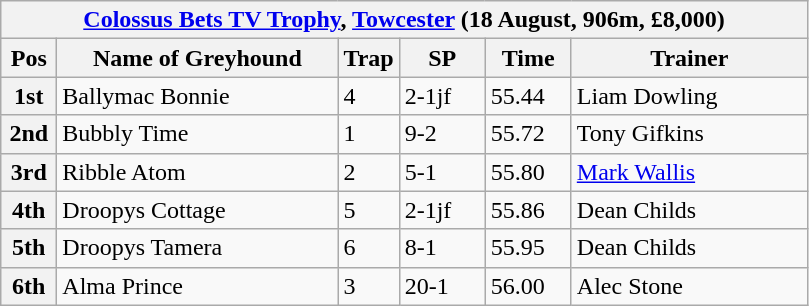<table class="wikitable">
<tr>
<th colspan="6"><a href='#'>Colossus Bets TV Trophy</a>, <a href='#'>Towcester</a> (18 August, 906m, £8,000)</th>
</tr>
<tr>
<th width=30>Pos</th>
<th width=180>Name of Greyhound</th>
<th width=30>Trap</th>
<th width=50>SP</th>
<th width=50>Time</th>
<th width=150>Trainer</th>
</tr>
<tr>
<th>1st</th>
<td>Ballymac Bonnie</td>
<td>4</td>
<td>2-1jf</td>
<td>55.44</td>
<td>Liam Dowling</td>
</tr>
<tr>
<th>2nd</th>
<td>Bubbly Time</td>
<td>1</td>
<td>9-2</td>
<td>55.72</td>
<td>Tony Gifkins</td>
</tr>
<tr>
<th>3rd</th>
<td>Ribble Atom</td>
<td>2</td>
<td>5-1</td>
<td>55.80</td>
<td><a href='#'>Mark Wallis</a></td>
</tr>
<tr>
<th>4th</th>
<td>Droopys Cottage</td>
<td>5</td>
<td>2-1jf</td>
<td>55.86</td>
<td>Dean Childs</td>
</tr>
<tr>
<th>5th</th>
<td>Droopys Tamera</td>
<td>6</td>
<td>8-1</td>
<td>55.95</td>
<td>Dean Childs</td>
</tr>
<tr>
<th>6th</th>
<td>Alma Prince</td>
<td>3</td>
<td>20-1</td>
<td>56.00</td>
<td>Alec Stone</td>
</tr>
</table>
